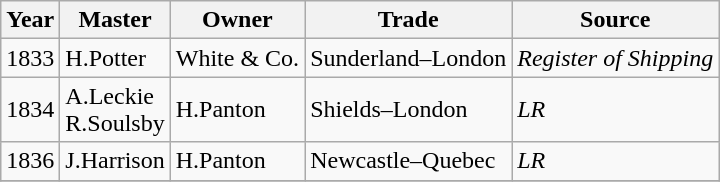<table class=" wikitable">
<tr>
<th>Year</th>
<th>Master</th>
<th>Owner</th>
<th>Trade</th>
<th>Source</th>
</tr>
<tr>
<td>1833</td>
<td>H.Potter</td>
<td>White & Co.</td>
<td>Sunderland–London</td>
<td><em>Register of Shipping</em></td>
</tr>
<tr>
<td>1834</td>
<td>A.Leckie<br>R.Soulsby</td>
<td>H.Panton</td>
<td>Shields–London</td>
<td><em>LR</em></td>
</tr>
<tr>
<td>1836</td>
<td>J.Harrison</td>
<td>H.Panton</td>
<td>Newcastle–Quebec</td>
<td><em>LR</em></td>
</tr>
<tr>
</tr>
</table>
